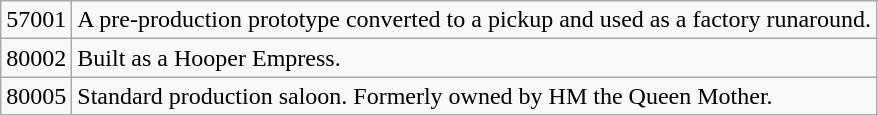<table class="wikitable">
<tr>
<td>57001</td>
<td>A pre-production prototype converted to a pickup and used as a factory runaround.</td>
</tr>
<tr>
<td>80002</td>
<td>Built as a Hooper Empress.</td>
</tr>
<tr>
<td>80005</td>
<td>Standard production saloon. Formerly owned by HM the Queen Mother.</td>
</tr>
</table>
